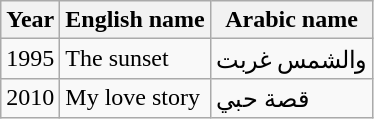<table class="wikitable">
<tr>
<th>Year</th>
<th>English name</th>
<th>Arabic name</th>
</tr>
<tr>
<td>1995</td>
<td>The sunset</td>
<td>والشمس غربت</td>
</tr>
<tr>
<td>2010</td>
<td>My love story</td>
<td>قصة حبي</td>
</tr>
</table>
